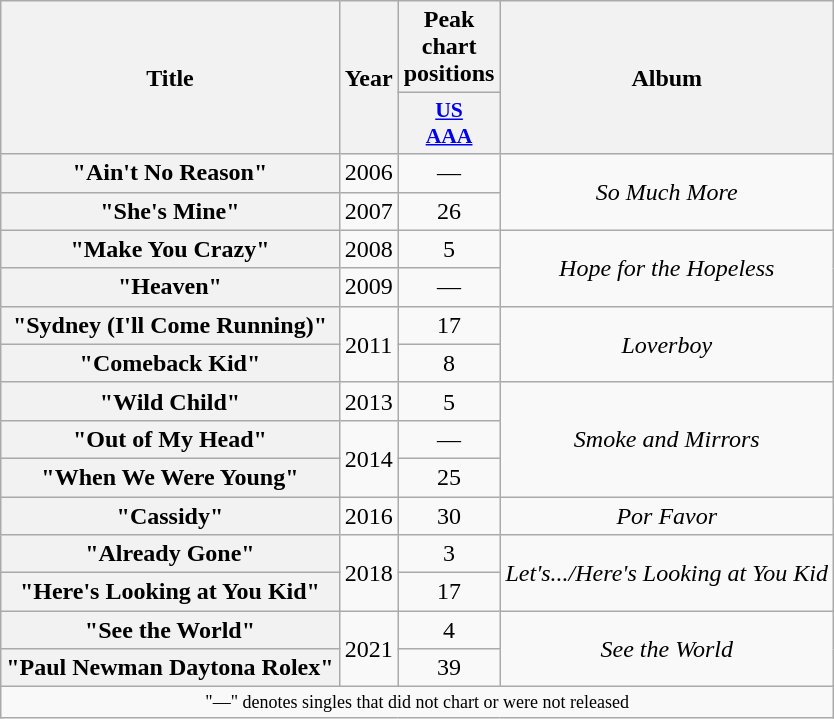<table class="wikitable plainrowheaders" style="text-align:center;">
<tr>
<th rowspan="2" scope="col">Title</th>
<th rowspan="2" scope="col">Year</th>
<th colspan="1" scope="col">Peak chart positions</th>
<th rowspan="2" scope="col">Album</th>
</tr>
<tr>
<th scope="col" style="width:3em;font-size:90%;"><a href='#'>US<br>AAA</a><br></th>
</tr>
<tr>
<th scope="row">"Ain't No Reason"</th>
<td>2006</td>
<td>—</td>
<td rowspan="2"><em>So Much More</em></td>
</tr>
<tr>
<th scope="row">"She's Mine"</th>
<td>2007</td>
<td>26</td>
</tr>
<tr>
<th scope="row">"Make You Crazy"</th>
<td>2008</td>
<td>5</td>
<td rowspan="2"><em>Hope for the Hopeless</em></td>
</tr>
<tr>
<th scope="row">"Heaven"</th>
<td>2009</td>
<td>—</td>
</tr>
<tr>
<th scope="row">"Sydney (I'll Come Running)"</th>
<td rowspan="2">2011</td>
<td>17</td>
<td rowspan="2"><em>Loverboy</em></td>
</tr>
<tr>
<th scope="row">"Comeback Kid"</th>
<td>8</td>
</tr>
<tr>
<th scope="row">"Wild Child"</th>
<td>2013</td>
<td>5</td>
<td rowspan="3"><em>Smoke and Mirrors</em></td>
</tr>
<tr>
<th scope="row">"Out of My Head"</th>
<td rowspan="2">2014</td>
<td>—</td>
</tr>
<tr>
<th scope="row">"When We Were Young"</th>
<td>25</td>
</tr>
<tr>
<th scope="row">"Cassidy"</th>
<td>2016</td>
<td>30</td>
<td><em>Por Favor</em></td>
</tr>
<tr>
<th scope="row">"Already Gone"</th>
<td rowspan="2">2018</td>
<td>3</td>
<td rowspan="2"><em>Let's.../Here's Looking at You Kid</em></td>
</tr>
<tr>
<th scope="row">"Here's Looking at You Kid"</th>
<td>17</td>
</tr>
<tr>
<th scope="row">"See the World"</th>
<td rowspan="2">2021</td>
<td>4</td>
<td rowspan="2"><em>See the World</em></td>
</tr>
<tr>
<th scope="row">"Paul Newman Daytona Rolex"</th>
<td>39</td>
</tr>
<tr>
<td colspan="4" style="font-size:9pt">"—" denotes singles that did not chart or were not released</td>
</tr>
</table>
